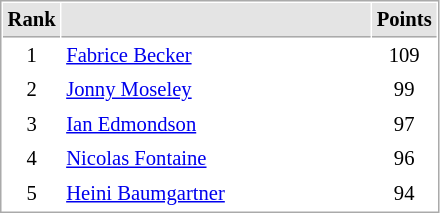<table cellspacing="1" cellpadding="3" style="border:1px solid #AAAAAA;font-size:86%">
<tr bgcolor="#E4E4E4">
<th style="border-bottom:1px solid #AAAAAA" width=10>Rank</th>
<th style="border-bottom:1px solid #AAAAAA" width=200></th>
<th style="border-bottom:1px solid #AAAAAA" width=20>Points</th>
</tr>
<tr>
<td align="center">1</td>
<td> <a href='#'>Fabrice Becker</a></td>
<td align=center>109</td>
</tr>
<tr>
<td align="center">2</td>
<td> <a href='#'>Jonny Moseley</a></td>
<td align=center>99</td>
</tr>
<tr>
<td align="center">3</td>
<td> <a href='#'>Ian Edmondson</a></td>
<td align=center>97</td>
</tr>
<tr>
<td align="center">4</td>
<td> <a href='#'>Nicolas Fontaine</a></td>
<td align=center>96</td>
</tr>
<tr>
<td align="center">5</td>
<td> <a href='#'>Heini Baumgartner</a></td>
<td align=center>94</td>
</tr>
</table>
